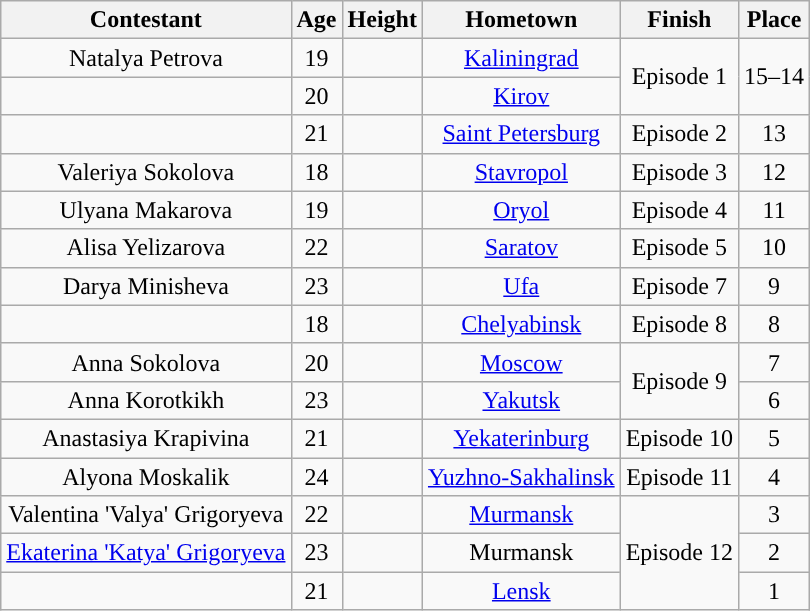<table class="wikitable sortable" style="text-align:center;">
<tr>
<th>Contestant</th>
<th>Age</th>
<th>Height</th>
<th>Hometown</th>
<th>Finish</th>
<th>Place</th>
</tr>
<tr>
<td>Natalya Petrova</td>
<td>19</td>
<td></td>
<td><a href='#'>Kaliningrad</a></td>
<td rowspan="2">Episode 1</td>
<td rowspan="2">15–14</td>
</tr>
<tr>
<td></td>
<td>20</td>
<td></td>
<td><a href='#'>Kirov</a></td>
</tr>
<tr>
<td></td>
<td>21</td>
<td></td>
<td><a href='#'>Saint Petersburg</a></td>
<td>Episode 2</td>
<td>13</td>
</tr>
<tr>
<td>Valeriya Sokolova</td>
<td>18</td>
<td></td>
<td><a href='#'>Stavropol</a></td>
<td>Episode 3</td>
<td>12</td>
</tr>
<tr>
<td>Ulyana Makarova</td>
<td>19</td>
<td></td>
<td><a href='#'>Oryol</a></td>
<td>Episode 4</td>
<td>11</td>
</tr>
<tr>
<td>Alisa Yelizarova</td>
<td>22</td>
<td></td>
<td><a href='#'>Saratov</a></td>
<td>Episode 5</td>
<td>10</td>
</tr>
<tr>
<td>Darya Minisheva</td>
<td>23</td>
<td></td>
<td><a href='#'>Ufa</a></td>
<td>Episode 7</td>
<td>9</td>
</tr>
<tr>
<td></td>
<td>18</td>
<td></td>
<td><a href='#'>Chelyabinsk</a></td>
<td>Episode 8</td>
<td>8</td>
</tr>
<tr>
<td>Anna Sokolova</td>
<td>20</td>
<td></td>
<td><a href='#'>Moscow</a></td>
<td rowspan="2">Episode 9</td>
<td>7</td>
</tr>
<tr>
<td>Anna Korotkikh</td>
<td>23</td>
<td></td>
<td><a href='#'>Yakutsk</a></td>
<td>6</td>
</tr>
<tr>
<td>Anastasiya Krapivina</td>
<td>21</td>
<td></td>
<td><a href='#'>Yekaterinburg</a></td>
<td>Episode 10</td>
<td>5</td>
</tr>
<tr>
<td>Alyona Moskalik</td>
<td>24</td>
<td></td>
<td><a href='#'>Yuzhno-Sakhalinsk</a></td>
<td>Episode 11</td>
<td>4</td>
</tr>
<tr>
<td>Valentina 'Valya' Grigoryeva</td>
<td>22</td>
<td></td>
<td><a href='#'>Murmansk</a></td>
<td rowspan="3">Episode 12</td>
<td>3</td>
</tr>
<tr>
<td><a href='#'>Ekaterina 'Katya' Grigoryeva</a></td>
<td>23</td>
<td></td>
<td>Murmansk</td>
<td>2</td>
</tr>
<tr>
<td></td>
<td>21</td>
<td></td>
<td><a href='#'>Lensk</a></td>
<td>1</td>
</tr>
</table>
